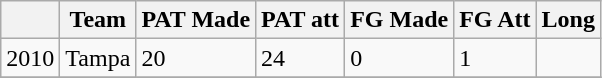<table class="wikitable sortable">
<tr>
<th></th>
<th>Team</th>
<th>PAT Made</th>
<th>PAT att</th>
<th>FG Made</th>
<th>FG Att</th>
<th>Long</th>
</tr>
<tr>
<td>2010</td>
<td>Tampa</td>
<td>20</td>
<td>24</td>
<td>0</td>
<td>1</td>
<td></td>
</tr>
<tr>
</tr>
</table>
